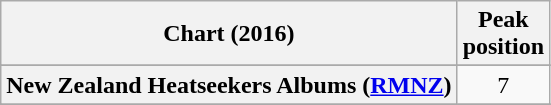<table class="wikitable sortable plainrowheaders" style="text-align:center">
<tr>
<th scope="col">Chart (2016)</th>
<th scope="col">Peak<br>position</th>
</tr>
<tr>
</tr>
<tr>
</tr>
<tr>
</tr>
<tr>
</tr>
<tr>
<th scope="row">New Zealand Heatseekers Albums (<a href='#'>RMNZ</a>)</th>
<td>7</td>
</tr>
<tr>
</tr>
<tr>
</tr>
<tr>
</tr>
<tr>
</tr>
<tr>
</tr>
<tr>
</tr>
<tr>
</tr>
</table>
